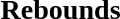<table style="width:100%;">
<tr>
<td style="width:50%; vertical-align:top;"><br><h3>Rebounds</h3>


</td>
</tr>
</table>
